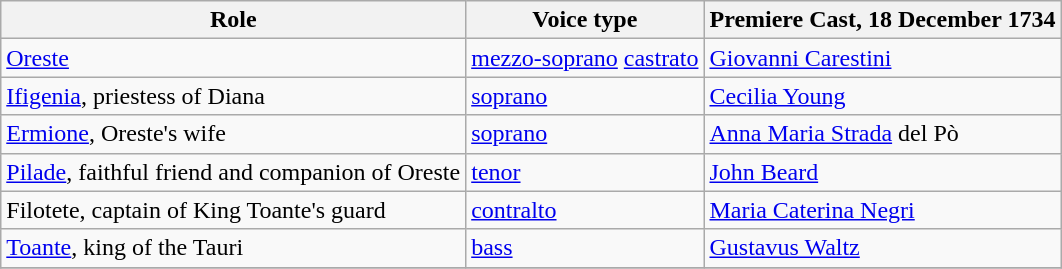<table class="wikitable">
<tr>
<th>Role</th>
<th>Voice type</th>
<th>Premiere Cast, 18 December 1734<br></th>
</tr>
<tr>
<td><a href='#'>Oreste</a></td>
<td><a href='#'>mezzo-soprano</a> <a href='#'>castrato</a></td>
<td><a href='#'>Giovanni Carestini</a></td>
</tr>
<tr>
<td><a href='#'>Ifigenia</a>, priestess of Diana</td>
<td><a href='#'>soprano</a></td>
<td><a href='#'>Cecilia Young</a></td>
</tr>
<tr>
<td><a href='#'>Ermione</a>, Oreste's wife</td>
<td><a href='#'>soprano</a></td>
<td><a href='#'>Anna Maria Strada</a> del Pò</td>
</tr>
<tr>
<td><a href='#'>Pilade</a>, faithful friend and companion of Oreste</td>
<td><a href='#'>tenor</a></td>
<td><a href='#'>John Beard</a></td>
</tr>
<tr>
<td>Filotete, captain of King Toante's guard</td>
<td><a href='#'>contralto</a></td>
<td><a href='#'>Maria Caterina Negri</a></td>
</tr>
<tr>
<td><a href='#'>Toante</a>, king of the Tauri</td>
<td><a href='#'>bass</a></td>
<td><a href='#'>Gustavus Waltz</a></td>
</tr>
<tr>
</tr>
</table>
